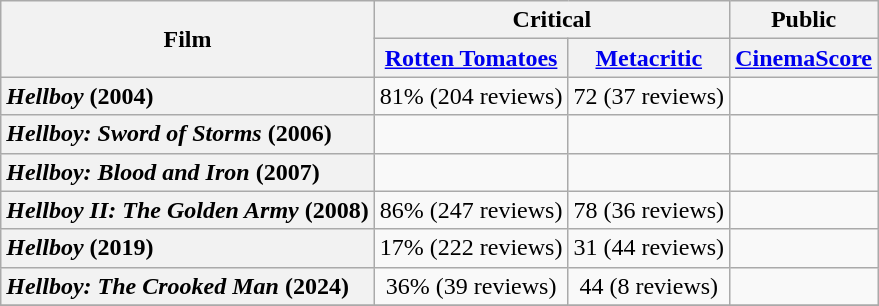<table class="wikitable plainrowheaders sortable" style="text-align: center;">
<tr>
<th scope="col" rowspan="2">Film</th>
<th scope="col" colspan="2">Critical</th>
<th scope="col">Public</th>
</tr>
<tr>
<th scope="col"><a href='#'>Rotten Tomatoes</a></th>
<th scope="col"><a href='#'>Metacritic</a></th>
<th scope="col"><a href='#'>CinemaScore</a></th>
</tr>
<tr>
<th style="text-align: left;"><em>Hellboy</em> (2004)</th>
<td>81% (204 reviews)</td>
<td>72 (37 reviews)</td>
<td></td>
</tr>
<tr>
<th style="text-align: left;"><em>Hellboy: Sword of Storms</em> (2006)</th>
<td> </td>
<td></td>
<td></td>
</tr>
<tr>
<th style="text-align: left;"><em>Hellboy: Blood and Iron</em> (2007)</th>
<td> </td>
<td></td>
<td></td>
</tr>
<tr>
<th style="text-align: left;"><em>Hellboy II: The Golden Army</em> (2008)</th>
<td>86% (247 reviews)</td>
<td>78 (36 reviews)</td>
<td></td>
</tr>
<tr>
<th style="text-align: left;"><em>Hellboy</em> (2019)</th>
<td>17% (222 reviews)</td>
<td>31 (44 reviews)</td>
<td></td>
</tr>
<tr>
<th style="text-align: left;"><em>Hellboy: The Crooked Man</em> (2024)</th>
<td>36% (39 reviews)</td>
<td>44 (8 reviews)</td>
<td></td>
</tr>
<tr>
</tr>
</table>
